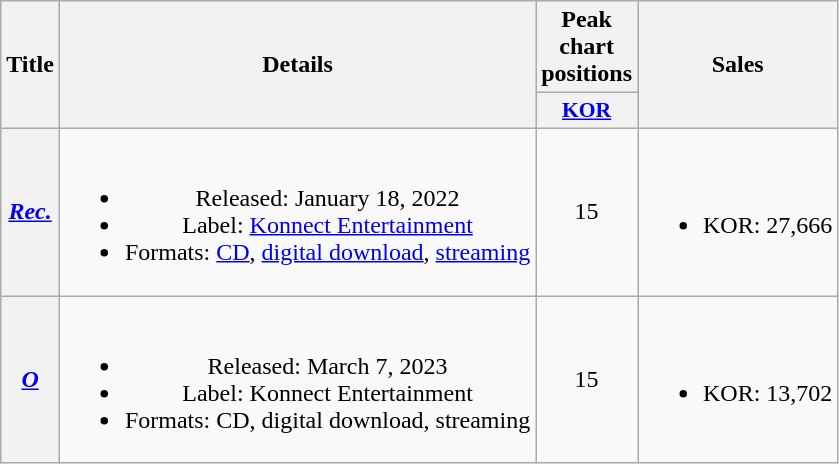<table class="wikitable plainrowheaders" style="text-align:center">
<tr>
<th scope="col" rowspan="2">Title</th>
<th scope="col" rowspan="2">Details</th>
<th scope="col">Peak chart<br>positions</th>
<th scope="col" rowspan="2">Sales</th>
</tr>
<tr>
<th scope="col" style="font-size:90%; width:2.5em"><a href='#'>KOR</a><br></th>
</tr>
<tr>
<th scope="row"><em><a href='#'>Rec.</a></em></th>
<td><br><ul><li>Released: January 18, 2022</li><li>Label: <a href='#'>Konnect Entertainment</a></li><li>Formats: <a href='#'>CD</a>, <a href='#'>digital download</a>, <a href='#'>streaming</a></li></ul></td>
<td>15</td>
<td><br><ul><li>KOR: 27,666</li></ul></td>
</tr>
<tr>
<th scope="row"><em><a href='#'>O</a></em></th>
<td><br><ul><li>Released: March 7, 2023</li><li>Label: Konnect Entertainment</li><li>Formats: CD, digital download, streaming</li></ul></td>
<td>15</td>
<td><br><ul><li>KOR: 13,702</li></ul></td>
</tr>
</table>
